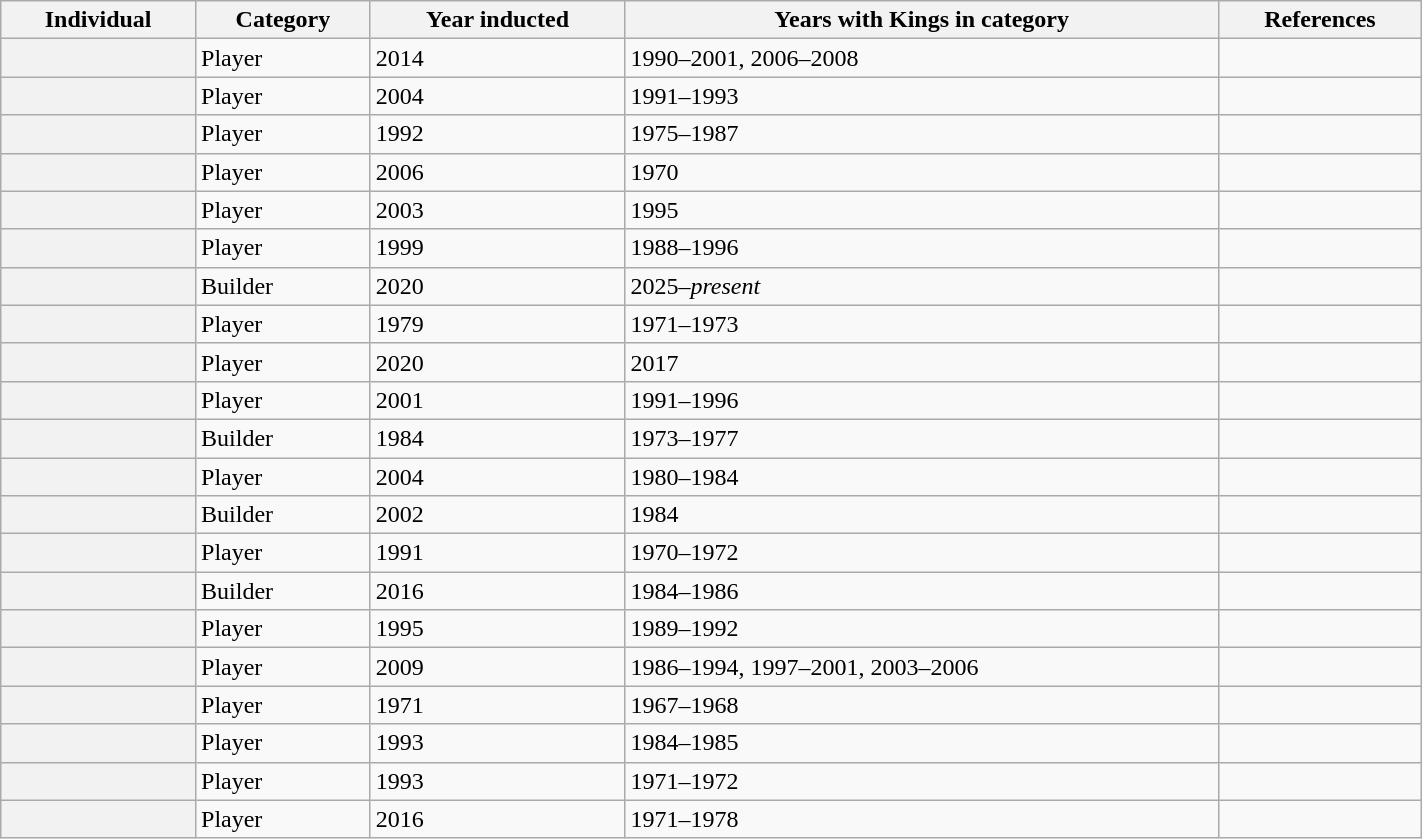<table class="wikitable sortable" width="75%">
<tr>
<th scope="col">Individual</th>
<th scope="col">Category</th>
<th scope="col">Year inducted</th>
<th scope="col">Years with Kings in category</th>
<th scope="col" class="unsortable">References</th>
</tr>
<tr>
<th scope="row"></th>
<td>Player</td>
<td>2014</td>
<td>1990–2001, 2006–2008</td>
<td></td>
</tr>
<tr>
<th scope="row"></th>
<td>Player</td>
<td>2004</td>
<td>1991–1993</td>
<td></td>
</tr>
<tr>
<th scope="row"></th>
<td>Player</td>
<td>1992</td>
<td>1975–1987</td>
<td></td>
</tr>
<tr>
<th scope="row"></th>
<td>Player</td>
<td>2006</td>
<td>1970</td>
<td></td>
</tr>
<tr>
<th scope="row"></th>
<td>Player</td>
<td>2003</td>
<td>1995</td>
<td></td>
</tr>
<tr>
<th scope="row"></th>
<td>Player</td>
<td>1999</td>
<td>1988–1996</td>
<td></td>
</tr>
<tr>
<th scope="row"></th>
<td>Builder</td>
<td>2020</td>
<td>2025–<em>present</em></td>
<td></td>
</tr>
<tr>
<th scope="row"></th>
<td>Player</td>
<td>1979</td>
<td>1971–1973</td>
<td></td>
</tr>
<tr>
<th scope="row"></th>
<td>Player</td>
<td>2020</td>
<td>2017</td>
<td></td>
</tr>
<tr>
<th scope="row"></th>
<td>Player</td>
<td>2001</td>
<td>1991–1996</td>
<td></td>
</tr>
<tr>
<th scope="row"></th>
<td>Builder</td>
<td>1984</td>
<td>1973–1977</td>
<td></td>
</tr>
<tr>
<th scope="row"></th>
<td>Player</td>
<td>2004</td>
<td>1980–1984</td>
<td></td>
</tr>
<tr>
<th scope="row"></th>
<td>Builder</td>
<td>2002</td>
<td>1984</td>
<td></td>
</tr>
<tr>
<th scope="row"></th>
<td>Player</td>
<td>1991</td>
<td>1970–1972</td>
<td></td>
</tr>
<tr>
<th scope="row"></th>
<td>Builder</td>
<td>2016</td>
<td>1984–1986</td>
<td></td>
</tr>
<tr>
<th scope="row"></th>
<td>Player</td>
<td>1995</td>
<td>1989–1992</td>
<td></td>
</tr>
<tr>
<th scope="row"></th>
<td>Player</td>
<td>2009</td>
<td>1986–1994, 1997–2001, 2003–2006</td>
<td></td>
</tr>
<tr>
<th scope="row"></th>
<td>Player</td>
<td>1971</td>
<td>1967–1968</td>
<td></td>
</tr>
<tr>
<th scope="row"></th>
<td>Player</td>
<td>1993</td>
<td>1984–1985</td>
<td></td>
</tr>
<tr>
<th scope="row"></th>
<td>Player</td>
<td>1993</td>
<td>1971–1972</td>
<td></td>
</tr>
<tr>
<th scope="row"></th>
<td>Player</td>
<td>2016</td>
<td>1971–1978</td>
<td></td>
</tr>
</table>
